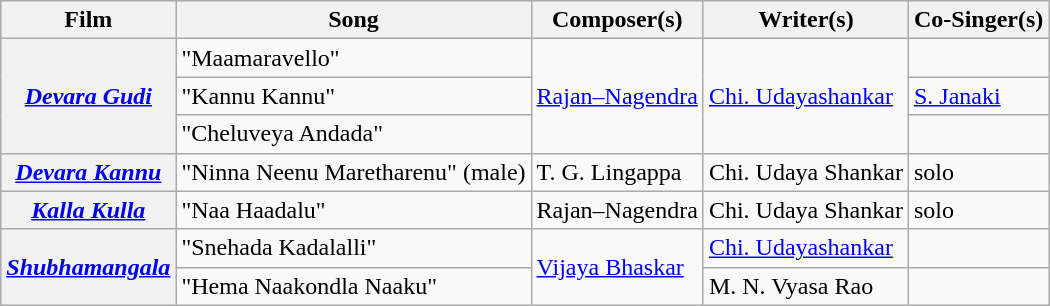<table class="wikitable">
<tr>
<th>Film</th>
<th>Song</th>
<th>Composer(s)</th>
<th>Writer(s)</th>
<th>Co-Singer(s)</th>
</tr>
<tr>
<th Rowspan=3><em><a href='#'>Devara Gudi</a></em></th>
<td>"Maamaravello"</td>
<td Rowspan=3><a href='#'>Rajan–Nagendra</a></td>
<td Rowspan=3><a href='#'>Chi. Udayashankar</a></td>
<td></td>
</tr>
<tr>
<td>"Kannu Kannu"</td>
<td><a href='#'>S. Janaki</a></td>
</tr>
<tr>
<td>"Cheluveya Andada"</td>
<td></td>
</tr>
<tr>
<th><em><a href='#'>Devara Kannu</a></em></th>
<td>"Ninna Neenu Maretharenu" (male)</td>
<td>T. G. Lingappa</td>
<td>Chi. Udaya Shankar</td>
<td>solo</td>
</tr>
<tr>
<th><em><a href='#'>Kalla Kulla</a></em></th>
<td>"Naa Haadalu"</td>
<td>Rajan–Nagendra</td>
<td>Chi. Udaya Shankar</td>
<td>solo</td>
</tr>
<tr>
<th Rowspan=2><em><a href='#'>Shubhamangala</a></em></th>
<td>"Snehada Kadalalli"</td>
<td Rowspan=2><a href='#'>Vijaya Bhaskar</a></td>
<td><a href='#'>Chi. Udayashankar</a></td>
<td></td>
</tr>
<tr>
<td>"Hema Naakondla Naaku"</td>
<td>M. N. Vyasa Rao</td>
</tr>
</table>
